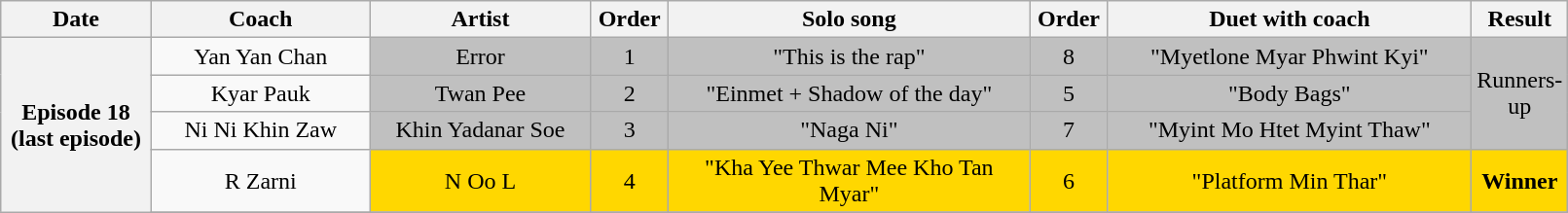<table class="wikitable" style="text-align:center; width:85%;">
<tr>
<th width="10%">Date</th>
<th width="15%">Coach</th>
<th width="15%">Artist</th>
<th width="05%">Order</th>
<th width="25%">Solo song</th>
<th width="05%">Order</th>
<th width="25%">Duet with coach</th>
<th width="10%">Result</th>
</tr>
<tr>
<th rowspan="12" scope="row">Episode 18 (last episode)<br></th>
<td>Yan Yan Chan</td>
<td style="background:silver;">Error</td>
<td style="background:silver;">1</td>
<td style="background:silver;">"This is the rap"</td>
<td style="background:silver;">8</td>
<td style="background:silver;">"Myetlone Myar Phwint Kyi"</td>
<td rowspan="3" style="background:silver;">Runners-up</td>
</tr>
<tr>
<td>Kyar Pauk</td>
<td style="background:silver;">Twan Pee</td>
<td style="background:silver;">2</td>
<td style="background:silver;">"Einmet + Shadow of the day"</td>
<td style="background:silver;">5</td>
<td style="background:silver;">"Body Bags"</td>
</tr>
<tr>
<td>Ni Ni Khin Zaw</td>
<td style="background:silver;">Khin Yadanar Soe</td>
<td style="background:silver;">3</td>
<td style="background:silver;">"Naga Ni"</td>
<td style="background:silver;">7</td>
<td style="background:silver;">"Myint Mo Htet Myint Thaw"</td>
</tr>
<tr>
<td>R Zarni</td>
<td style="background:gold;">N Oo L</td>
<td style="background:gold;">4</td>
<td style="background:gold;">"Kha Yee Thwar Mee Kho Tan Myar"</td>
<td style="background:gold;">6</td>
<td style="background:gold;">"Platform Min Thar"</td>
<td style="background:gold;"><strong>Winner</strong></td>
</tr>
<tr>
</tr>
</table>
